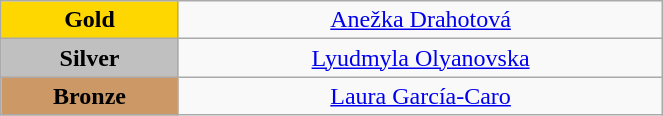<table class="wikitable" style="text-align:center; " width="35%">
<tr>
<td bgcolor="gold"><strong>Gold</strong></td>
<td><a href='#'>Anežka Drahotová</a><br>  <small><em></em></small></td>
</tr>
<tr>
<td bgcolor="silver"><strong>Silver</strong></td>
<td><a href='#'>Lyudmyla Olyanovska</a><br>  <small><em></em></small></td>
</tr>
<tr>
<td bgcolor="CC9966"><strong>Bronze</strong></td>
<td><a href='#'>Laura García-Caro</a><br>  <small><em></em></small></td>
</tr>
</table>
